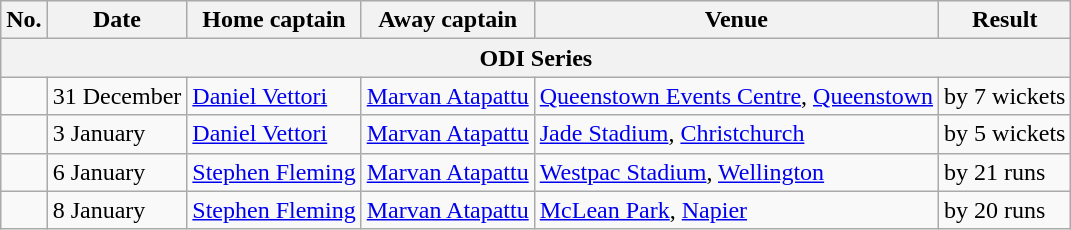<table class="wikitable">
<tr style="background:#efefef;">
<th>No.</th>
<th>Date</th>
<th>Home captain</th>
<th>Away captain</th>
<th>Venue</th>
<th>Result</th>
</tr>
<tr>
<th colspan="6">ODI Series</th>
</tr>
<tr>
<td></td>
<td>31 December</td>
<td><a href='#'>Daniel Vettori</a></td>
<td><a href='#'>Marvan Atapattu</a></td>
<td><a href='#'>Queenstown Events Centre</a>, <a href='#'>Queenstown</a></td>
<td> by 7 wickets</td>
</tr>
<tr>
<td></td>
<td>3 January</td>
<td><a href='#'>Daniel Vettori</a></td>
<td><a href='#'>Marvan Atapattu</a></td>
<td><a href='#'>Jade Stadium</a>, <a href='#'>Christchurch</a></td>
<td> by 5 wickets</td>
</tr>
<tr>
<td></td>
<td>6 January</td>
<td><a href='#'>Stephen Fleming</a></td>
<td><a href='#'>Marvan Atapattu</a></td>
<td><a href='#'>Westpac Stadium</a>, <a href='#'>Wellington</a></td>
<td> by 21 runs</td>
</tr>
<tr>
<td></td>
<td>8 January</td>
<td><a href='#'>Stephen Fleming</a></td>
<td><a href='#'>Marvan Atapattu</a></td>
<td><a href='#'>McLean Park</a>, <a href='#'>Napier</a></td>
<td> by 20 runs</td>
</tr>
</table>
